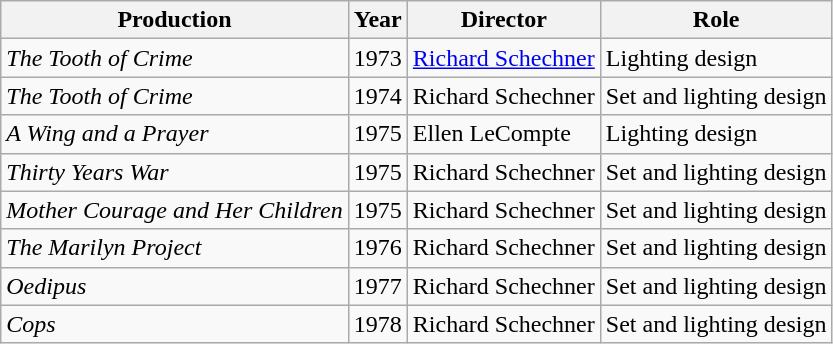<table class="wikitable">
<tr>
<th>Production</th>
<th>Year</th>
<th>Director</th>
<th>Role</th>
</tr>
<tr>
<td><em>The Tooth of Crime</em></td>
<td>1973</td>
<td><a href='#'>Richard Schechner</a></td>
<td>Lighting design</td>
</tr>
<tr>
<td><em>The Tooth of Crime</em></td>
<td>1974</td>
<td>Richard Schechner</td>
<td>Set and lighting design</td>
</tr>
<tr>
<td><em>A Wing and a Prayer</em></td>
<td>1975</td>
<td>Ellen LeCompte</td>
<td>Lighting design</td>
</tr>
<tr>
<td><em>Thirty Years War</em></td>
<td>1975</td>
<td>Richard Schechner</td>
<td>Set and lighting design</td>
</tr>
<tr>
<td><em>Mother Courage and Her Children</em></td>
<td>1975</td>
<td>Richard Schechner</td>
<td>Set and lighting design</td>
</tr>
<tr>
<td><em>The Marilyn Project</em></td>
<td>1976</td>
<td>Richard Schechner</td>
<td>Set and lighting design</td>
</tr>
<tr>
<td><em>Oedipus</em></td>
<td>1977</td>
<td>Richard Schechner</td>
<td>Set and lighting design</td>
</tr>
<tr>
<td><em>Cops</em></td>
<td>1978</td>
<td>Richard Schechner</td>
<td>Set and lighting design</td>
</tr>
</table>
